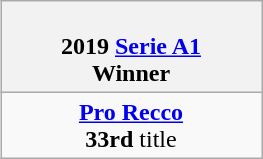<table class=wikitable style="text-align:center; width:175px; margin:auto">
<tr>
<th><br> 2019 <a href='#'>Serie A1</a><br>Winner</th>
</tr>
<tr>
<td><strong><a href='#'>Pro Recco</a></strong><br><strong>33rd</strong> title</td>
</tr>
</table>
